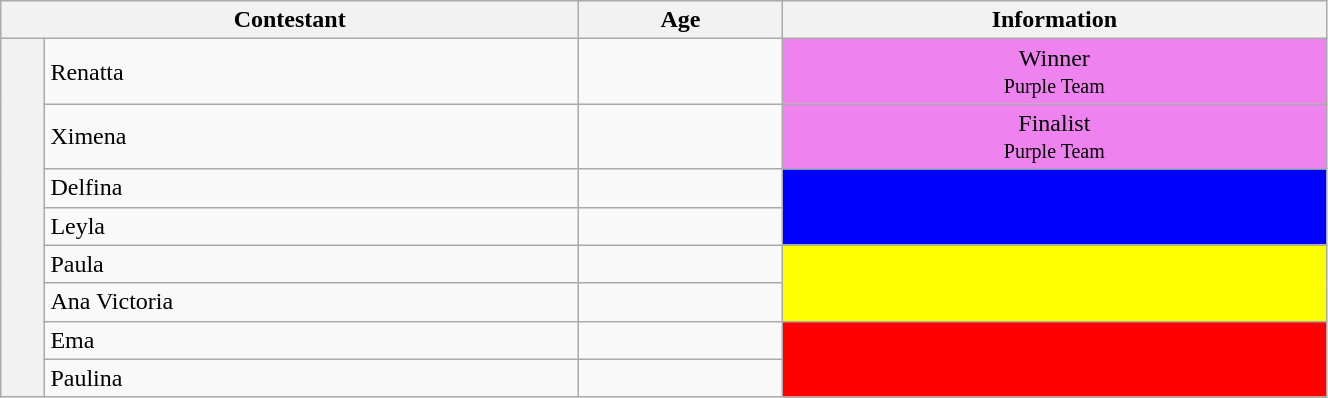<table class="wikitable" style="width:70%;">
<tr>
<th colspan="2">Contestant</th>
<th>Age</th>
<th>Information</th>
</tr>
<tr>
<th rowspan="8"></th>
<td> Renatta</td>
<td></td>
<td style="background:violet" align="center">Winner<br><small>Purple Team</small></td>
</tr>
<tr>
<td> Ximena</td>
<td></td>
<td style="background:violet" align="center">Finalist<br><small>Purple Team</small></td>
</tr>
<tr>
<td> Delfina</td>
<td></td>
<td rowspan="2;" style="background:blue;"></td>
</tr>
<tr>
<td> Leyla</td>
<td></td>
</tr>
<tr>
<td> Paula</td>
<td></td>
<td rowspan="2;" style="background:yellow;"></td>
</tr>
<tr>
<td> Ana Victoria</td>
<td></td>
</tr>
<tr>
<td> Ema</td>
<td></td>
<td rowspan="2;" style="background:red;"></td>
</tr>
<tr>
<td> Paulina</td>
<td></td>
</tr>
</table>
